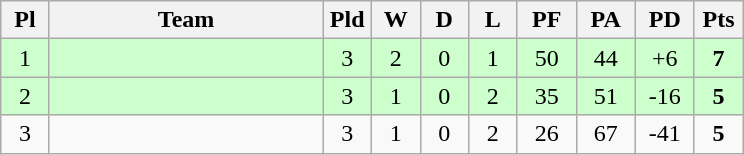<table class="wikitable" style="text-align:center;">
<tr>
<th width=25 abbr="Place">Pl</th>
<th width=175>Team</th>
<th width=25 abbr="Played">Pld</th>
<th width=25 abbr="Won">W</th>
<th width=25 abbr="Drawn">D</th>
<th width=25 abbr="Lost">L</th>
<th width=32 abbr="Points for">PF</th>
<th width=32 abbr="Points against">PA</th>
<th width=32 abbr="Points difference">PD</th>
<th width=25 abbr="Points">Pts</th>
</tr>
<tr bgcolor=ccffcc>
<td>1</td>
<td align="left"></td>
<td>3</td>
<td>2</td>
<td>0</td>
<td>1</td>
<td>50</td>
<td>44</td>
<td>+6</td>
<td><strong>7</strong></td>
</tr>
<tr bgcolor=ccffcc>
<td>2</td>
<td align=left></td>
<td>3</td>
<td>1</td>
<td>0</td>
<td>2</td>
<td>35</td>
<td>51</td>
<td>-16</td>
<td><strong>5</strong></td>
</tr>
<tr>
<td>3</td>
<td align=left></td>
<td>3</td>
<td>1</td>
<td>0</td>
<td>2</td>
<td>26</td>
<td>67</td>
<td>-41</td>
<td><strong>5</strong></td>
</tr>
</table>
